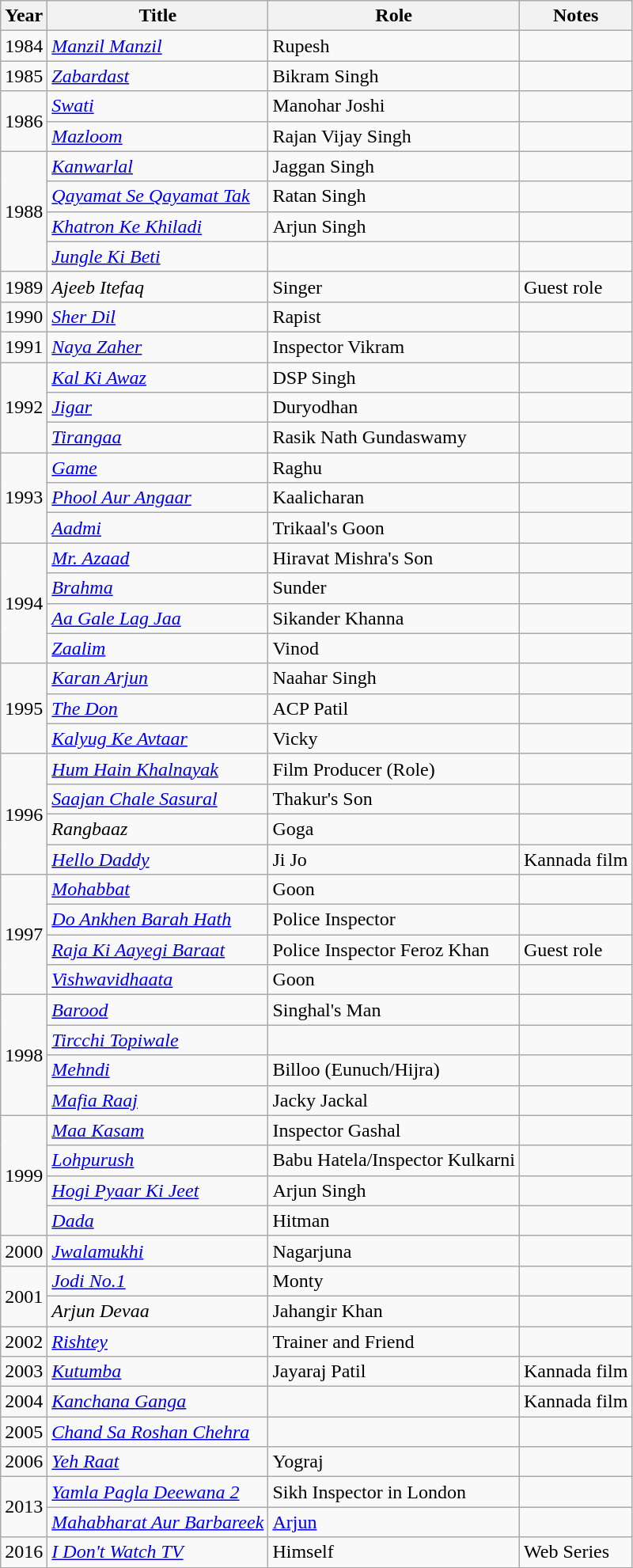<table class="wikitable sortable">
<tr>
<th>Year</th>
<th>Title</th>
<th>Role</th>
<th class="unsortable">Notes</th>
</tr>
<tr>
<td>1984</td>
<td><em><a href='#'>Manzil Manzil</a></em></td>
<td>Rupesh</td>
<td></td>
</tr>
<tr>
<td>1985</td>
<td><em><a href='#'>Zabardast</a></em></td>
<td>Bikram Singh</td>
<td></td>
</tr>
<tr>
<td rowspan="2">1986</td>
<td><em><a href='#'>Swati</a></em></td>
<td>Manohar Joshi</td>
<td></td>
</tr>
<tr>
<td><em><a href='#'>Mazloom</a></em></td>
<td>Rajan Vijay Singh</td>
<td></td>
</tr>
<tr>
<td rowspan="4">1988</td>
<td><em><a href='#'>Kanwarlal</a></em></td>
<td>Jaggan Singh</td>
<td></td>
</tr>
<tr>
<td><em><a href='#'>Qayamat Se Qayamat Tak</a></em></td>
<td>Ratan Singh</td>
<td></td>
</tr>
<tr>
<td><em><a href='#'>Khatron Ke Khiladi</a></em></td>
<td>Arjun Singh</td>
<td></td>
</tr>
<tr>
<td><em><a href='#'>Jungle Ki Beti</a></em></td>
<td></td>
<td></td>
</tr>
<tr>
<td>1989</td>
<td><em>Ajeeb Itefaq</em></td>
<td>Singer</td>
<td>Guest role</td>
</tr>
<tr>
<td>1990</td>
<td><em><a href='#'>Sher Dil</a></em></td>
<td>Rapist</td>
<td></td>
</tr>
<tr>
<td>1991</td>
<td><em><a href='#'>Naya Zaher</a></em></td>
<td>Inspector Vikram</td>
<td></td>
</tr>
<tr>
<td rowspan="3">1992</td>
<td><em><a href='#'>Kal Ki Awaz</a></em></td>
<td>DSP Singh</td>
<td></td>
</tr>
<tr>
<td><em><a href='#'>Jigar</a></em></td>
<td>Duryodhan</td>
<td></td>
</tr>
<tr>
<td><em><a href='#'>Tirangaa</a></em></td>
<td>Rasik Nath Gundaswamy</td>
<td></td>
</tr>
<tr>
<td rowspan="3">1993</td>
<td><em><a href='#'>Game</a></em></td>
<td>Raghu</td>
<td></td>
</tr>
<tr>
<td><em><a href='#'>Phool Aur Angaar</a></em></td>
<td>Kaalicharan</td>
<td></td>
</tr>
<tr>
<td><em><a href='#'>Aadmi</a></em></td>
<td>Trikaal's Goon</td>
<td></td>
</tr>
<tr>
<td rowspan="4">1994</td>
<td><em><a href='#'>Mr. Azaad</a></em></td>
<td>Hiravat Mishra's Son</td>
<td></td>
</tr>
<tr>
<td><em><a href='#'>Brahma</a></em></td>
<td>Sunder</td>
<td></td>
</tr>
<tr>
<td><em><a href='#'>Aa Gale Lag Jaa</a></em></td>
<td>Sikander Khanna</td>
<td></td>
</tr>
<tr>
<td><em><a href='#'>Zaalim</a></em></td>
<td>Vinod</td>
<td></td>
</tr>
<tr>
<td rowspan="3">1995</td>
<td><em><a href='#'>Karan Arjun</a></em></td>
<td>Naahar Singh</td>
<td></td>
</tr>
<tr>
<td><em><a href='#'>The Don</a></em></td>
<td>ACP Patil</td>
<td></td>
</tr>
<tr>
<td><em><a href='#'>Kalyug Ke Avtaar</a></em></td>
<td>Vicky</td>
<td></td>
</tr>
<tr>
<td rowspan="4">1996</td>
<td><em><a href='#'>Hum Hain Khalnayak</a></em></td>
<td>Film Producer (Role)</td>
<td></td>
</tr>
<tr>
<td><em><a href='#'>Saajan Chale Sasural</a></em></td>
<td>Thakur's Son</td>
<td></td>
</tr>
<tr>
<td><em>Rangbaaz</em></td>
<td>Goga</td>
<td></td>
</tr>
<tr>
<td><em><a href='#'>Hello Daddy</a></em></td>
<td>Ji Jo</td>
<td>Kannada film</td>
</tr>
<tr>
<td rowspan="4">1997</td>
<td><em><a href='#'>Mohabbat</a></em></td>
<td>Goon</td>
<td></td>
</tr>
<tr>
<td><em><a href='#'>Do Ankhen Barah Hath</a></em></td>
<td>Police Inspector</td>
<td></td>
</tr>
<tr>
<td><em><a href='#'>Raja Ki Aayegi Baraat</a></em></td>
<td>Police Inspector Feroz Khan</td>
<td>Guest role</td>
</tr>
<tr>
<td><em><a href='#'>Vishwavidhaata</a></em></td>
<td>Goon</td>
<td></td>
</tr>
<tr>
<td rowspan="4">1998</td>
<td><em><a href='#'>Barood</a></em></td>
<td>Singhal's Man</td>
<td></td>
</tr>
<tr>
<td><em><a href='#'>Tircchi Topiwale</a></em></td>
<td></td>
<td></td>
</tr>
<tr>
<td><em><a href='#'>Mehndi</a></em></td>
<td>Billoo (Eunuch/Hijra)</td>
<td></td>
</tr>
<tr>
<td><em><a href='#'>Mafia Raaj</a></em></td>
<td>Jacky Jackal</td>
<td></td>
</tr>
<tr>
<td rowspan="4">1999</td>
<td><em><a href='#'>Maa Kasam</a></em></td>
<td>Inspector Gashal</td>
<td></td>
</tr>
<tr>
<td><em><a href='#'>Lohpurush</a></em></td>
<td>Babu Hatela/Inspector Kulkarni</td>
<td></td>
</tr>
<tr>
<td><em><a href='#'>Hogi Pyaar Ki Jeet</a></em></td>
<td>Arjun Singh</td>
<td></td>
</tr>
<tr>
<td><em><a href='#'>Dada</a></em></td>
<td>Hitman</td>
<td></td>
</tr>
<tr>
<td>2000</td>
<td><em><a href='#'>Jwalamukhi</a></em></td>
<td>Nagarjuna</td>
<td></td>
</tr>
<tr>
<td rowspan="2">2001</td>
<td><em><a href='#'>Jodi No.1</a></em></td>
<td>Monty</td>
<td></td>
</tr>
<tr>
<td><em>Arjun Devaa</em></td>
<td>Jahangir Khan</td>
<td></td>
</tr>
<tr>
<td>2002</td>
<td><em><a href='#'>Rishtey</a></em></td>
<td>Trainer and Friend</td>
<td></td>
</tr>
<tr>
<td>2003</td>
<td><em><a href='#'>Kutumba</a></em></td>
<td>Jayaraj Patil</td>
<td>Kannada film</td>
</tr>
<tr>
<td>2004</td>
<td><em><a href='#'>Kanchana Ganga</a></em></td>
<td></td>
<td>Kannada film</td>
</tr>
<tr>
<td>2005</td>
<td><em><a href='#'>Chand Sa Roshan Chehra</a></em></td>
<td></td>
<td></td>
</tr>
<tr>
<td>2006</td>
<td><em><a href='#'>Yeh Raat</a></em></td>
<td>Yograj</td>
<td></td>
</tr>
<tr>
<td rowspan="2">2013</td>
<td><em><a href='#'>Yamla Pagla Deewana 2</a></em></td>
<td>Sikh Inspector in London</td>
<td></td>
</tr>
<tr>
<td><em><a href='#'>Mahabharat Aur Barbareek</a></em></td>
<td><a href='#'>Arjun</a></td>
<td></td>
</tr>
<tr>
<td>2016</td>
<td><em><a href='#'>I Don't Watch TV</a></em></td>
<td>Himself</td>
<td>Web Series</td>
</tr>
</table>
